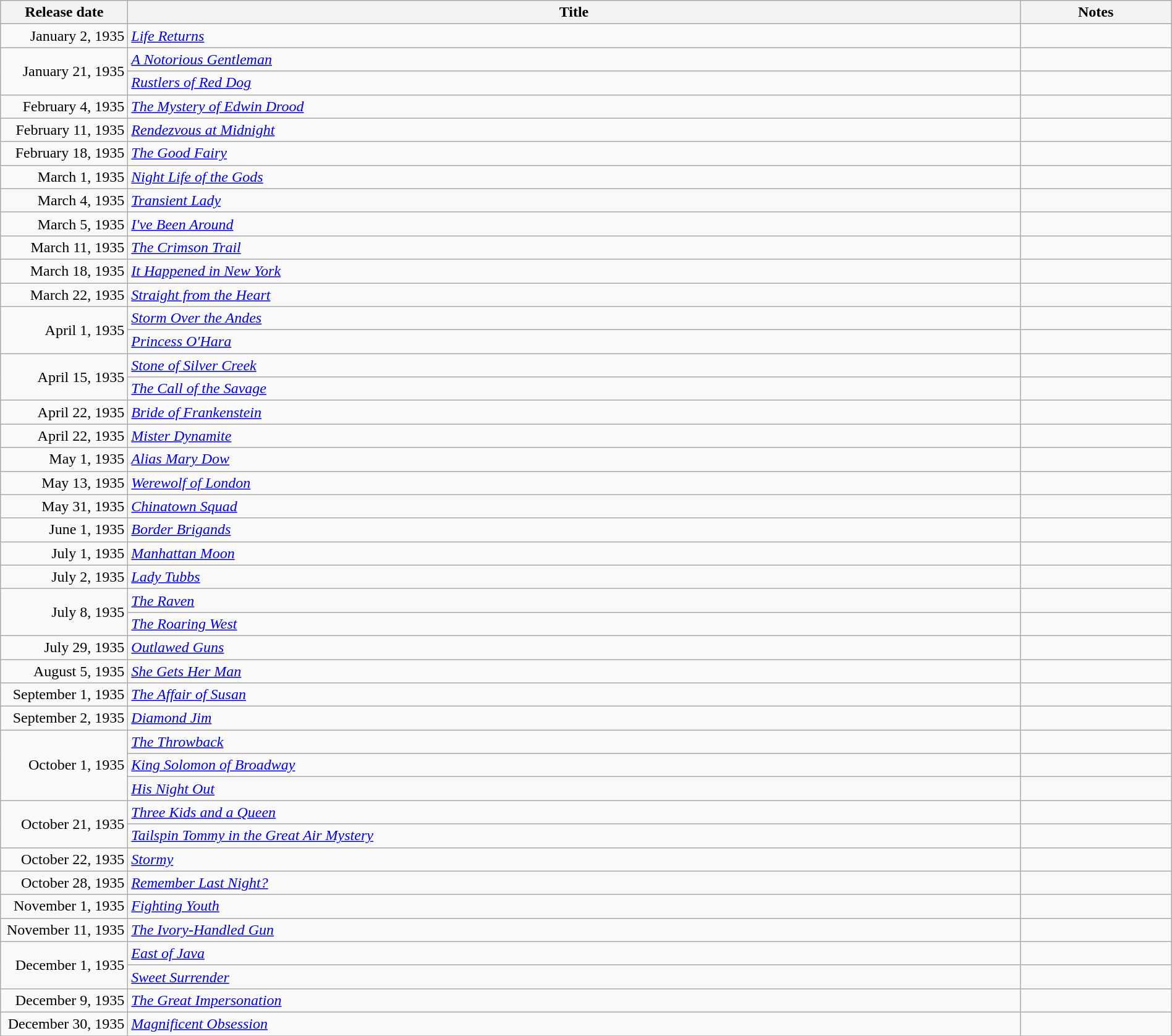<table class="wikitable sortable" style="width:100%;">
<tr>
<th scope="col" style="width:130px;">Release date</th>
<th>Title</th>
<th>Notes</th>
</tr>
<tr>
<td style="text-align:right;">January 2, 1935</td>
<td><em><a href='#'>Life Returns</a></em></td>
<td></td>
</tr>
<tr>
<td style="text-align:right;" rowspan="2">January 21, 1935</td>
<td><em><a href='#'>A Notorious Gentleman</a></em></td>
<td></td>
</tr>
<tr>
<td><em><a href='#'>Rustlers of Red Dog</a></em></td>
<td></td>
</tr>
<tr>
<td style="text-align:right;">February 4, 1935</td>
<td><em><a href='#'>The Mystery of Edwin Drood</a></em></td>
<td></td>
</tr>
<tr>
<td style="text-align:right;">February 11, 1935</td>
<td><em><a href='#'>Rendezvous at Midnight</a></em></td>
<td></td>
</tr>
<tr>
<td style="text-align:right;">February 18, 1935</td>
<td><em><a href='#'>The Good Fairy</a></em></td>
<td></td>
</tr>
<tr>
<td style="text-align:right;">March 1, 1935</td>
<td><em><a href='#'>Night Life of the Gods</a></em></td>
<td></td>
</tr>
<tr>
<td style="text-align:right;">March 4, 1935</td>
<td><em><a href='#'>Transient Lady</a></em></td>
<td></td>
</tr>
<tr>
<td style="text-align:right;">March 5, 1935</td>
<td><em><a href='#'>I've Been Around</a></em></td>
<td></td>
</tr>
<tr>
<td style="text-align:right;">March 11, 1935</td>
<td><em><a href='#'>The Crimson Trail</a></em></td>
<td></td>
</tr>
<tr>
<td style="text-align:right;">March 18, 1935</td>
<td><em><a href='#'>It Happened in New York</a></em></td>
<td></td>
</tr>
<tr>
<td style="text-align:right;">March 22, 1935</td>
<td><em><a href='#'>Straight from the Heart</a></em></td>
<td></td>
</tr>
<tr>
<td style="text-align:right;" rowspan="2">April 1, 1935</td>
<td><em><a href='#'>Storm Over the Andes</a></em></td>
<td></td>
</tr>
<tr>
<td><em><a href='#'>Princess O'Hara</a></em></td>
<td></td>
</tr>
<tr>
<td style="text-align:right;" rowspan="2">April 15, 1935</td>
<td><em><a href='#'>Stone of Silver Creek</a></em></td>
<td></td>
</tr>
<tr>
<td><em><a href='#'>The Call of the Savage</a></em></td>
<td></td>
</tr>
<tr>
<td style="text-align:right;">April 22, 1935</td>
<td><em><a href='#'>Bride of Frankenstein</a></em></td>
<td></td>
</tr>
<tr>
<td style="text-align:right;">April 22, 1935</td>
<td><em><a href='#'>Mister Dynamite</a></em></td>
<td></td>
</tr>
<tr>
<td style="text-align:right;">May 1, 1935</td>
<td><em><a href='#'>Alias Mary Dow</a></em></td>
<td></td>
</tr>
<tr>
<td style="text-align:right;">May 13, 1935</td>
<td><em><a href='#'>Werewolf of London</a></em></td>
<td></td>
</tr>
<tr>
<td style="text-align:right;">May 31, 1935</td>
<td><em><a href='#'>Chinatown Squad</a></em></td>
<td></td>
</tr>
<tr>
<td style="text-align:right;">June 1, 1935</td>
<td><em><a href='#'>Border Brigands</a></em></td>
<td></td>
</tr>
<tr>
<td style="text-align:right;">July 1, 1935</td>
<td><em><a href='#'>Manhattan Moon</a></em></td>
<td></td>
</tr>
<tr>
<td style="text-align:right;">July 2, 1935</td>
<td><em><a href='#'>Lady Tubbs</a></em></td>
<td></td>
</tr>
<tr>
<td style="text-align:right;" rowspan="2">July 8, 1935</td>
<td><em><a href='#'>The Raven</a></em></td>
<td></td>
</tr>
<tr>
<td><em><a href='#'>The Roaring West</a></em></td>
<td></td>
</tr>
<tr>
<td style="text-align:right;">July 29, 1935</td>
<td><em><a href='#'>Outlawed Guns</a></em></td>
<td></td>
</tr>
<tr>
<td style="text-align:right;">August 5, 1935</td>
<td><em><a href='#'>She Gets Her Man</a></em></td>
<td></td>
</tr>
<tr>
<td style="text-align:right;">September 1, 1935</td>
<td><em><a href='#'>The Affair of Susan</a></em></td>
<td></td>
</tr>
<tr>
<td style="text-align:right;">September 2, 1935</td>
<td><em><a href='#'>Diamond Jim</a></em></td>
<td></td>
</tr>
<tr>
<td style="text-align:right;" rowspan="3">October 1, 1935</td>
<td><em><a href='#'>The Throwback</a></em></td>
<td></td>
</tr>
<tr>
<td><em><a href='#'>King Solomon of Broadway</a></em></td>
<td></td>
</tr>
<tr>
<td><em><a href='#'>His Night Out</a></em></td>
<td></td>
</tr>
<tr>
<td style="text-align:right;" rowspan="2">October 21, 1935</td>
<td><em><a href='#'>Three Kids and a Queen</a></em></td>
<td></td>
</tr>
<tr>
<td><em><a href='#'>Tailspin Tommy in the Great Air Mystery</a></em></td>
<td></td>
</tr>
<tr>
<td style="text-align:right;">October 22, 1935</td>
<td><em><a href='#'>Stormy</a></em></td>
<td></td>
</tr>
<tr>
<td style="text-align:right;">October 28, 1935</td>
<td><em><a href='#'>Remember Last Night?</a></em></td>
<td></td>
</tr>
<tr>
<td style="text-align:right;">November 1, 1935</td>
<td><em><a href='#'>Fighting Youth</a></em></td>
<td></td>
</tr>
<tr>
<td style="text-align:right;">November 11, 1935</td>
<td><em><a href='#'>The Ivory-Handled Gun</a></em></td>
<td></td>
</tr>
<tr>
<td style="text-align:right;" rowspan="2">December 1, 1935</td>
<td><em><a href='#'>East of Java</a></em></td>
<td></td>
</tr>
<tr>
<td><em><a href='#'>Sweet Surrender</a></em></td>
<td></td>
</tr>
<tr>
<td style="text-align:right;">December 9, 1935</td>
<td><em><a href='#'>The Great Impersonation</a></em></td>
<td></td>
</tr>
<tr>
<td style="text-align:right;">December 30, 1935</td>
<td><em><a href='#'>Magnificent Obsession</a></em></td>
<td></td>
</tr>
<tr>
</tr>
</table>
